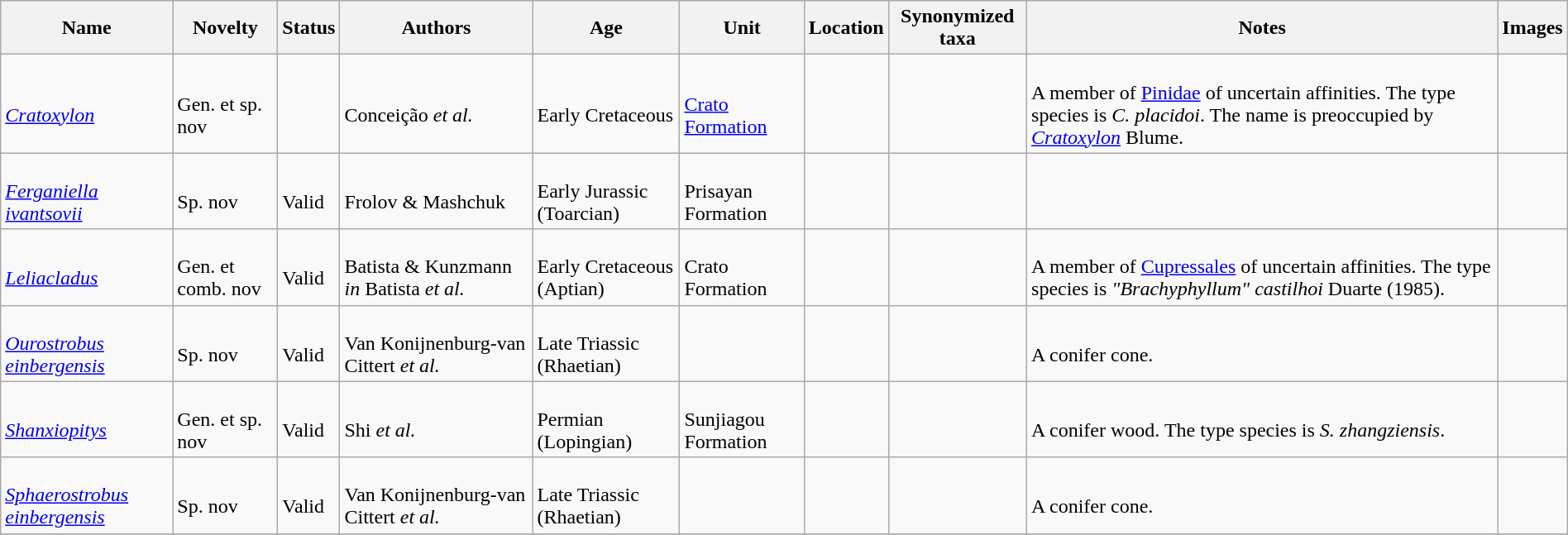<table class="wikitable sortable" align="center" width="100%">
<tr>
<th>Name</th>
<th>Novelty</th>
<th>Status</th>
<th>Authors</th>
<th>Age</th>
<th>Unit</th>
<th>Location</th>
<th>Synonymized taxa</th>
<th>Notes</th>
<th>Images</th>
</tr>
<tr>
<td><br><em><a href='#'>Cratoxylon</a></em></td>
<td><br>Gen. et sp. nov</td>
<td></td>
<td><br>Conceição <em>et al.</em></td>
<td><br>Early Cretaceous</td>
<td><br><a href='#'>Crato Formation</a></td>
<td><br></td>
<td></td>
<td><br>A member of <a href='#'>Pinidae</a> of uncertain affinities. The type species is <em>C. placidoi</em>. The name is preoccupied by <em><a href='#'>Cratoxylon</a></em> Blume.</td>
<td></td>
</tr>
<tr>
<td><br><em><a href='#'>Ferganiella ivantsovii</a></em></td>
<td><br>Sp. nov</td>
<td><br>Valid</td>
<td><br>Frolov & Mashchuk</td>
<td><br>Early Jurassic (Toarcian)</td>
<td><br>Prisayan Formation</td>
<td><br></td>
<td></td>
<td></td>
<td></td>
</tr>
<tr>
<td><br><em><a href='#'>Leliacladus</a></em></td>
<td><br>Gen. et comb. nov</td>
<td><br>Valid</td>
<td><br>Batista & Kunzmann <em>in</em> Batista <em>et al.</em></td>
<td><br>Early Cretaceous (Aptian)</td>
<td><br>Crato Formation</td>
<td><br></td>
<td></td>
<td><br>A member of <a href='#'>Cupressales</a> of uncertain affinities. The type species is <em>"Brachyphyllum" castilhoi</em> Duarte (1985).</td>
<td></td>
</tr>
<tr>
<td><br><em><a href='#'>Ourostrobus einbergensis</a></em></td>
<td><br>Sp. nov</td>
<td><br>Valid</td>
<td><br>Van Konijnenburg-van Cittert <em>et al.</em></td>
<td><br>Late Triassic (Rhaetian)</td>
<td></td>
<td><br></td>
<td></td>
<td><br>A conifer cone.</td>
<td></td>
</tr>
<tr>
<td><br><em><a href='#'>Shanxiopitys</a></em></td>
<td><br>Gen. et sp. nov</td>
<td><br>Valid</td>
<td><br>Shi <em>et al.</em></td>
<td><br>Permian (Lopingian)</td>
<td><br>Sunjiagou Formation</td>
<td><br></td>
<td></td>
<td><br>A conifer wood. The type species is <em>S. zhangziensis</em>.</td>
<td></td>
</tr>
<tr>
<td><br><em><a href='#'>Sphaerostrobus einbergensis</a></em></td>
<td><br>Sp. nov</td>
<td><br>Valid</td>
<td><br>Van Konijnenburg-van Cittert <em>et al.</em></td>
<td><br>Late Triassic (Rhaetian)</td>
<td></td>
<td><br></td>
<td></td>
<td><br>A conifer cone.</td>
<td></td>
</tr>
<tr>
</tr>
</table>
